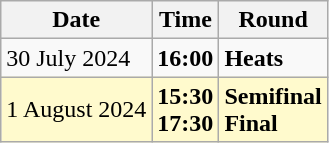<table class="wikitable">
<tr>
<th>Date</th>
<th>Time</th>
<th>Round</th>
</tr>
<tr>
<td>30 July 2024</td>
<td><strong>16:00</strong></td>
<td><strong>Heats</strong></td>
</tr>
<tr style=background:lemonchiffon>
<td>1 August 2024</td>
<td><strong>15:30</strong><br><strong>17:30</strong></td>
<td><strong>Semifinal</strong><br><strong>Final</strong></td>
</tr>
</table>
